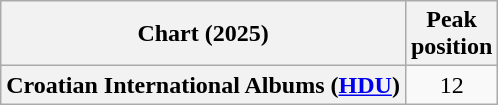<table class="wikitable plainrowheaders" style="text-align:center">
<tr>
<th scope="col">Chart (2025)</th>
<th scope="col">Peak<br>position</th>
</tr>
<tr>
<th scope="row">Croatian International Albums (<a href='#'>HDU</a>)</th>
<td>12</td>
</tr>
</table>
